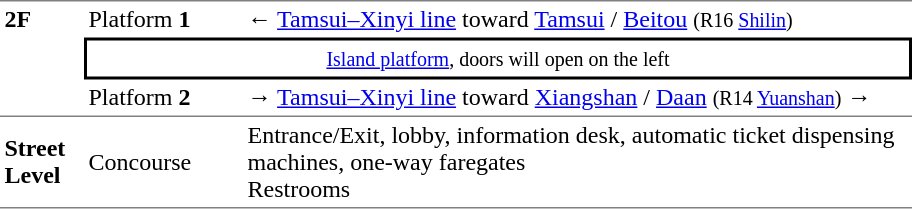<table table border=0 cellspacing=0 cellpadding=3>
<tr>
<td style="border-top:solid 1px gray;border-bottom:solid 1px gray;" width=50 rowspan=3 valign=top><strong>2F</strong></td>
<td style="border-top:solid 1px gray;" width=100>Platform <span><strong>1</strong></span></td>
<td style="border-top:solid 1px gray;" width=390>←  <a href='#'>Tamsui–Xinyi line</a> toward <a href='#'>Tamsui</a> / <a href='#'>Beitou</a> <small> (R16 <a href='#'>Shilin</a>)</small></td>
</tr>
<tr>
<td style="border-top:solid 2px black;border-right:solid 2px black;border-left:solid 2px black;border-bottom:solid 2px black;text-align:center;" colspan=2><small><a href='#'>Island platform</a>, doors will open on the left</small></td>
</tr>
<tr>
<td style="border-bottom:solid 1px gray;">Platform <span><strong>2</strong></span></td>
<td style="border-bottom:solid 1px gray;"><span>→</span>  <a href='#'>Tamsui–Xinyi line</a> toward <a href='#'>Xiangshan</a> / <a href='#'>Daan</a> <small>(R14 <a href='#'>Yuanshan</a>)</small> →</td>
</tr>
<tr>
<td style="border-bottom:solid 1px gray;" width=50><strong>Street Level</strong></td>
<td style="border-bottom:solid 1px gray;" width=100>Concourse</td>
<td style="border-bottom:solid 1px gray;" width=440>Entrance/Exit, lobby, information desk, automatic ticket dispensing machines, one-way faregates<br>Restrooms</td>
</tr>
</table>
